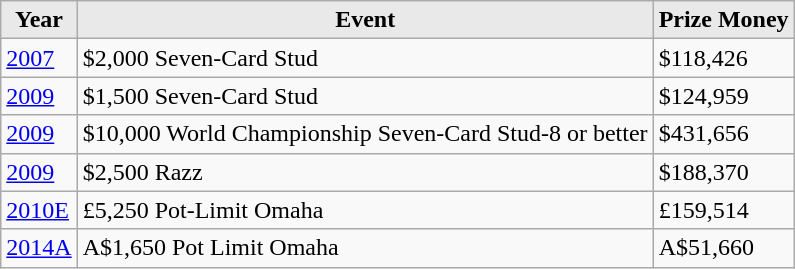<table class="wikitable">
<tr>
<th style="background: #E9E9E9;">Year</th>
<th style="background: #E9E9E9;">Event</th>
<th style="background: #E9E9E9;">Prize Money</th>
</tr>
<tr>
<td><a href='#'>2007</a></td>
<td>$2,000 Seven-Card Stud</td>
<td>$118,426</td>
</tr>
<tr>
<td><a href='#'>2009</a></td>
<td>$1,500 Seven-Card Stud</td>
<td>$124,959</td>
</tr>
<tr>
<td><a href='#'>2009</a></td>
<td>$10,000 World Championship Seven-Card Stud-8 or better</td>
<td>$431,656</td>
</tr>
<tr>
<td><a href='#'>2009</a></td>
<td>$2,500 Razz</td>
<td>$188,370</td>
</tr>
<tr>
<td><a href='#'>2010E</a></td>
<td>£5,250 Pot-Limit Omaha</td>
<td>£159,514</td>
</tr>
<tr>
<td><a href='#'>2014A</a></td>
<td>A$1,650 Pot Limit Omaha</td>
<td>A$51,660</td>
</tr>
</table>
